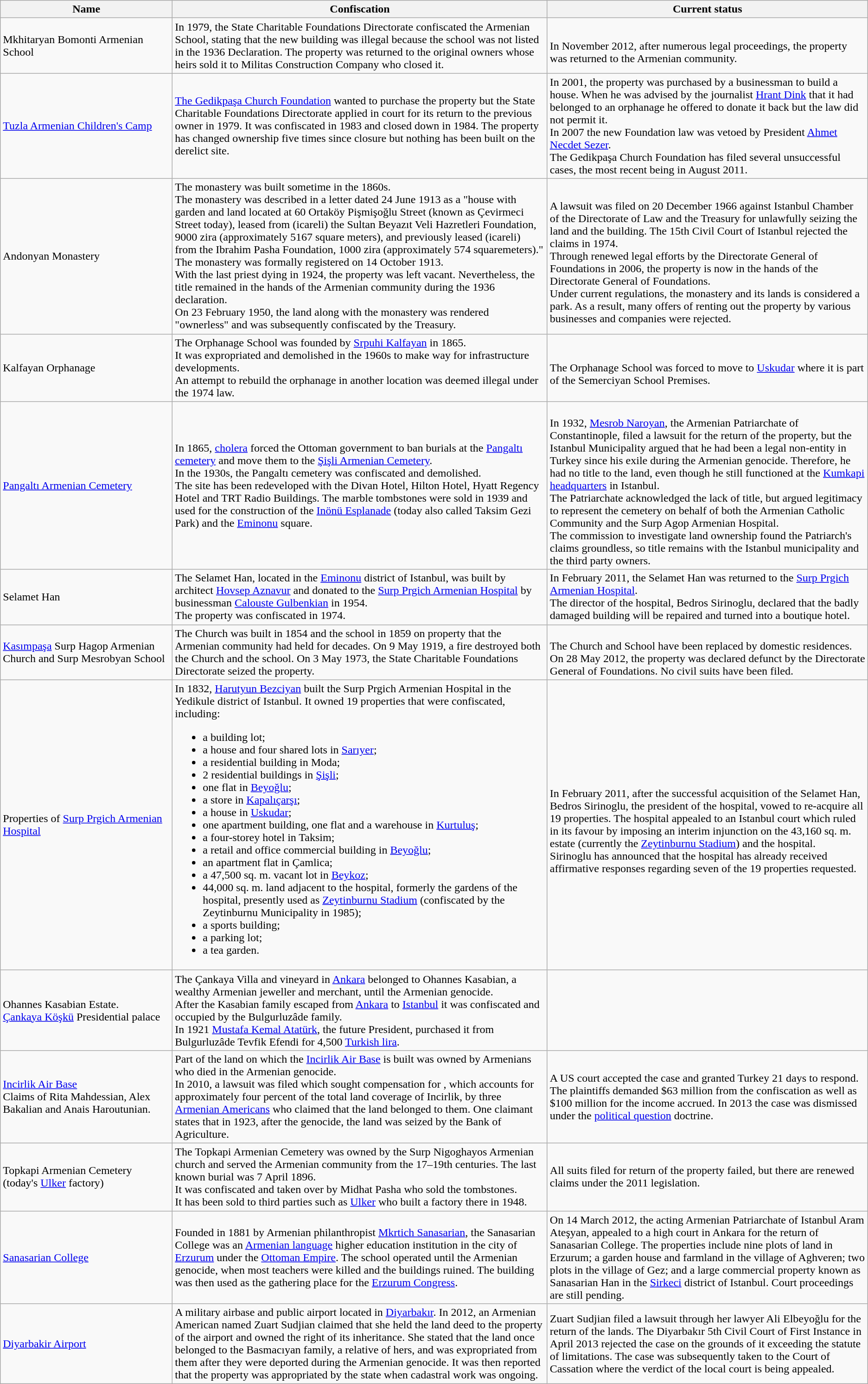<table class="wikitable">
<tr>
<th style="width:15em">Name</th>
<th>Confiscation</th>
<th>Current status</th>
</tr>
<tr>
<td>Mkhitaryan Bomonti Armenian School</td>
<td>In 1979, the State Charitable Foundations Directorate confiscated the Armenian School, stating that the new building was illegal because the school was not listed in the 1936 Declaration. The property was returned to the original owners whose heirs sold it to Militas Construction Company who closed it.</td>
<td><br>
In November 2012, after numerous legal proceedings, the property was returned to the Armenian community.</td>
</tr>
<tr>
<td><a href='#'>Tuzla Armenian Children's Camp</a></td>
<td><a href='#'>The Gedikpaşa Church Foundation</a> wanted to purchase the property but the State Charitable Foundations Directorate applied in court for its return to the previous owner in 1979. It was confiscated in 1983 and closed down in 1984. The property has changed ownership five times since closure but nothing has been built on the derelict site.</td>
<td>In 2001, the property was purchased by a businessman to build a house. When he was advised by the journalist <a href='#'>Hrant Dink</a> that it had belonged to an orphanage he offered to donate it back but the law did not permit it.<br>In 2007 the new Foundation law was vetoed by President <a href='#'>Ahmet Necdet Sezer</a>.<br>The Gedikpaşa Church Foundation has filed several unsuccessful cases, the most recent being in August 2011.</td>
</tr>
<tr>
<td>Andonyan Monastery</td>
<td>The monastery was built sometime in the 1860s.<br>The monastery was described in a letter dated 24 June 1913 as a "house with garden and land located at 60 Ortaköy Pişmişoğlu Street (known as Çevirmeci Street today), leased from (icareli) the Sultan Beyazıt Veli Hazretleri Foundation, 9000 zira (approximately 5167 square meters), and previously leased (icareli) from the Ibrahim Pasha Foundation, 1000 zira (approximately 574 squaremeters)."<br>The monastery was formally registered on 14 October 1913.<br>With the last priest dying in 1924, the property was left vacant. Nevertheless, the title remained in the hands of the Armenian community during the 1936 declaration.<br>On 23 February 1950, the land along with the monastery was rendered "ownerless" and was subsequently confiscated by the Treasury.</td>
<td><br>A lawsuit was filed on 20 December 1966 against Istanbul Chamber of the Directorate of Law and the Treasury for unlawfully seizing the land and the building. The 15th Civil Court of Istanbul rejected the claims in 1974.<br>Through renewed legal efforts by the Directorate General of Foundations in 2006, the property is now in the hands of the Directorate General of Foundations.<br>Under current regulations, the monastery and its lands is considered a park. As a result, many offers of renting out the property by various businesses and companies were rejected.</td>
</tr>
<tr>
<td>Kalfayan Orphanage</td>
<td>The Orphanage School was founded by <a href='#'>Srpuhi Kalfayan</a> in 1865.<br>It was expropriated and demolished in the 1960s to make way for infrastructure developments.<br>An attempt to rebuild the orphanage in another location was deemed illegal under the 1974 law.</td>
<td><br>
The Orphanage School was forced to move to <a href='#'>Uskudar</a> where it is part of the Semerciyan School Premises.</td>
</tr>
<tr>
<td><a href='#'>Pangaltı Armenian Cemetery</a></td>
<td>In 1865, <a href='#'>cholera</a> forced the Ottoman government to ban burials at the <a href='#'>Pangaltı cemetery</a> and move them to the <a href='#'>Şişli Armenian Cemetery</a>. <br>In the 1930s, the Pangaltı cemetery was confiscated and demolished.<br>The site has been redeveloped with the Divan Hotel, Hilton Hotel, Hyatt Regency Hotel and TRT Radio Buildings. The marble tombstones were sold in 1939 and used for the construction of the <a href='#'>Inönü Esplanade</a> (today also called Taksim Gezi Park) and the <a href='#'>Eminonu</a> square.</td>
<td><br>
In 1932, <a href='#'>Mesrob Naroyan</a>, the Armenian Patriarchate of Constantinople, filed a lawsuit for the return of the property, but the Istanbul Municipality argued that he had been a legal non-entity in Turkey since his exile during the Armenian genocide. Therefore, he had no title to the land, even though he still functioned at the <a href='#'>Kumkapi headquarters</a> in Istanbul.<br>The Patriarchate acknowledged the lack of title, but argued legitimacy to represent the cemetery on behalf of both the Armenian Catholic Community and the Surp Agop Armenian Hospital.<br>The commission to investigate land ownership found the Patriarch's claims groundless, so title remains with the Istanbul municipality and the third party owners.</td>
</tr>
<tr>
<td>Selamet Han</td>
<td>The Selamet Han, located in the <a href='#'>Eminonu</a> district of Istanbul, was built by architect <a href='#'>Hovsep Aznavur</a> and donated to the <a href='#'>Surp Prgich Armenian Hospital</a> by businessman <a href='#'>Calouste Gulbenkian</a> in 1954.<br> The property was confiscated in 1974.</td>
<td>In February 2011, the Selamet Han was returned to the <a href='#'>Surp Prgich Armenian Hospital</a>.<br> The director of the hospital, Bedros Sirinoglu, declared that the badly damaged building will be repaired and turned into a boutique hotel.</td>
</tr>
<tr>
<td><a href='#'>Kasımpaşa</a> Surp Hagop Armenian Church and Surp Mesrobyan School</td>
<td>The Church was built in 1854 and the school in 1859 on property that the Armenian community had held for decades. On 9 May 1919, a fire destroyed both the Church and the school. On 3 May 1973, the State Charitable Foundations Directorate seized the property.</td>
<td><br>
The Church and School have been replaced by domestic residences. On 28 May 2012, the property was declared defunct by the Directorate General of Foundations. No civil suits have been filed.</td>
</tr>
<tr>
<td>Properties of <a href='#'>Surp Prgich Armenian Hospital</a></td>
<td>In 1832, <a href='#'>Harutyun Bezciyan</a> built the Surp Prgich Armenian Hospital in the Yedikule district of Istanbul. It owned 19 properties that were confiscated, including:<br><ul><li>a building lot;</li><li>a house and four shared lots in <a href='#'>Sarıyer</a>;</li><li>a residential building in Moda;</li><li>2 residential buildings in <a href='#'>Şişli</a>;</li><li>one flat in <a href='#'>Beyoğlu</a>;</li><li>a store in <a href='#'>Kapalıçarşı</a>;</li><li>a house in <a href='#'>Uskudar</a>;</li><li>one apartment building, one flat and a warehouse in <a href='#'>Kurtuluş</a>;</li><li>a four-storey hotel in Taksim;</li><li>a retail and office commercial building in <a href='#'>Beyoğlu</a>;</li><li>an apartment flat in Çamlica;</li><li>a 47,500 sq. m. vacant lot in <a href='#'>Beykoz</a>;</li><li>44,000 sq. m. land adjacent to the hospital, formerly the gardens of the hospital, presently used as <a href='#'>Zeytinburnu Stadium</a> (confiscated by the Zeytinburnu Municipality in 1985);</li><li>a sports building;</li><li>a parking lot;</li><li>a tea garden.</li></ul></td>
<td><br>In February 2011, after the successful acquisition of the Selamet Han, Bedros Sirinoglu, the president of the hospital, vowed to re-acquire all 19 properties. The hospital appealed to an Istanbul court which ruled in its favour by imposing an interim injunction on the 43,160 sq. m. estate (currently the <a href='#'>Zeytinburnu Stadium</a>) and the hospital.<br>Sirinoglu has announced that the hospital has already received affirmative responses regarding seven of the 19 properties requested.</td>
</tr>
<tr>
<td>Ohannes Kasabian Estate.<br><a href='#'>Çankaya Köşkü</a> Presidential palace</td>
<td>The Çankaya Villa and vineyard in <a href='#'>Ankara</a> belonged to Ohannes Kasabian, a wealthy Armenian jeweller and merchant, until the Armenian genocide.<br>After the Kasabian family escaped from <a href='#'>Ankara</a> to <a href='#'>Istanbul</a> it was confiscated and occupied by the Bulgurluzâde family.<br>In 1921 <a href='#'>Mustafa Kemal Atatürk</a>, the future President, purchased it from Bulgurluzâde Tevfik Efendi for 4,500 <a href='#'>Turkish lira</a>.</td>
<td></td>
</tr>
<tr>
<td><a href='#'>Incirlik Air Base</a><br>Claims of Rita Mahdessian, Alex Bakalian and Anais Haroutunian.</td>
<td>Part of the land on which the <a href='#'>Incirlik Air Base</a> is built was owned by Armenians who died in the Armenian genocide.<br>In 2010, a lawsuit was filed which sought compensation for , which accounts for approximately four percent of the total land coverage of Incirlik, by three <a href='#'>Armenian Americans</a> who claimed that the land belonged to them. One claimant states that in 1923, after the genocide, the land was seized by the Bank of Agriculture.</td>
<td>A US court accepted the case and granted Turkey 21 days to respond. The plaintiffs demanded $63 million from the confiscation as well as $100 million for the income accrued. In 2013 the case was dismissed under the <a href='#'>political question</a> doctrine.</td>
</tr>
<tr>
<td>Topkapi Armenian Cemetery <br>(today's <a href='#'>Ulker</a> factory)</td>
<td>The Topkapi Armenian Cemetery was owned by the Surp Nigoghayos Armenian church and served the Armenian community from the 17–19th centuries. The last known burial was 7 April 1896.<br> It was confiscated and taken over by Midhat Pasha who sold the tombstones.<br>It has been sold to third parties such as <a href='#'>Ulker</a> who built a factory there in 1948.</td>
<td>All suits filed for return of the property failed, but there are renewed claims under the 2011 legislation.</td>
</tr>
<tr>
<td><a href='#'>Sanasarian College</a></td>
<td>Founded in 1881 by Armenian philanthropist <a href='#'>Mkrtich Sanasarian</a>, the Sanasarian College was an <a href='#'>Armenian language</a> higher education institution in the city of <a href='#'>Erzurum</a> under the <a href='#'>Ottoman Empire</a>. The school operated until the Armenian genocide, when most teachers were killed and the buildings ruined. The building was then used as the gathering place for the <a href='#'>Erzurum Congress</a>.</td>
<td>On 14 March 2012, the acting Armenian Patriarchate of Istanbul Aram Ateşyan, appealed to a high court in Ankara for the return of Sanasarian College. The properties include nine plots of land in Erzurum; a garden house and farmland in the village of Aghveren; two plots in the village of Gez; and a large commercial property known as Sanasarian Han in the <a href='#'>Sirkeci</a> district of Istanbul. Court proceedings are still pending.</td>
</tr>
<tr>
<td><a href='#'>Diyarbakir Airport</a></td>
<td>A military airbase and public airport located in <a href='#'>Diyarbakır</a>. In 2012, an Armenian American named Zuart Sudjian claimed that she held the land deed to the property of the airport and owned the right of its inheritance. She stated that the land once belonged to the Basmacıyan family, a relative of hers, and was expropriated from them after they were deported during the Armenian genocide. It was then reported that the property was appropriated by the state when cadastral work was ongoing.</td>
<td>Zuart Sudjian filed a lawsuit through her lawyer Ali Elbeyoğlu for the return of the lands. The Diyarbakır 5th Civil Court of First Instance in April 2013 rejected the case on the grounds of it exceeding the statute of limitations. The case was subsequently taken to the Court of Cassation where the verdict of the local court is being appealed.</td>
</tr>
</table>
